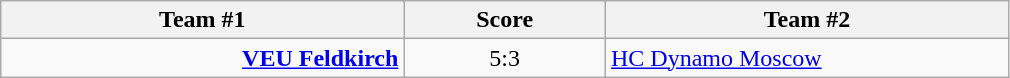<table class="wikitable" style="text-align: center;">
<tr>
<th width=22%>Team #1</th>
<th width=11%>Score</th>
<th width=22%>Team #2</th>
</tr>
<tr>
<td style="text-align: right;"><strong><a href='#'>VEU Feldkirch</a></strong> </td>
<td>5:3</td>
<td style="text-align: left;"> <a href='#'>HC Dynamo Moscow</a></td>
</tr>
</table>
